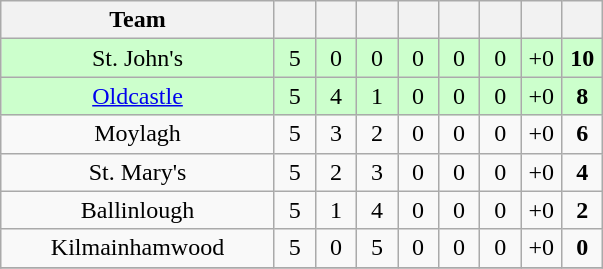<table class="wikitable" style="text-align:center">
<tr>
<th width="175">Team</th>
<th width="20"></th>
<th width="20"></th>
<th width="20"></th>
<th width="20"></th>
<th width="20"></th>
<th width="20"></th>
<th width="20"></th>
<th width="20"></th>
</tr>
<tr style="background:#cfc;">
<td>St. John's</td>
<td>5</td>
<td>0</td>
<td>0</td>
<td>0</td>
<td>0</td>
<td>0</td>
<td>+0</td>
<td><strong>10</strong></td>
</tr>
<tr style="background:#cfc;">
<td><a href='#'>Oldcastle</a></td>
<td>5</td>
<td>4</td>
<td>1</td>
<td>0</td>
<td>0</td>
<td>0</td>
<td>+0</td>
<td><strong>8</strong></td>
</tr>
<tr>
<td>Moylagh</td>
<td>5</td>
<td>3</td>
<td>2</td>
<td>0</td>
<td>0</td>
<td>0</td>
<td>+0</td>
<td><strong>6</strong></td>
</tr>
<tr>
<td>St. Mary's</td>
<td>5</td>
<td>2</td>
<td>3</td>
<td>0</td>
<td>0</td>
<td>0</td>
<td>+0</td>
<td><strong>4</strong></td>
</tr>
<tr>
<td>Ballinlough</td>
<td>5</td>
<td>1</td>
<td>4</td>
<td>0</td>
<td>0</td>
<td>0</td>
<td>+0</td>
<td><strong>2</strong></td>
</tr>
<tr>
<td>Kilmainhamwood</td>
<td>5</td>
<td>0</td>
<td>5</td>
<td>0</td>
<td>0</td>
<td>0</td>
<td>+0</td>
<td><strong>0</strong></td>
</tr>
<tr>
</tr>
</table>
